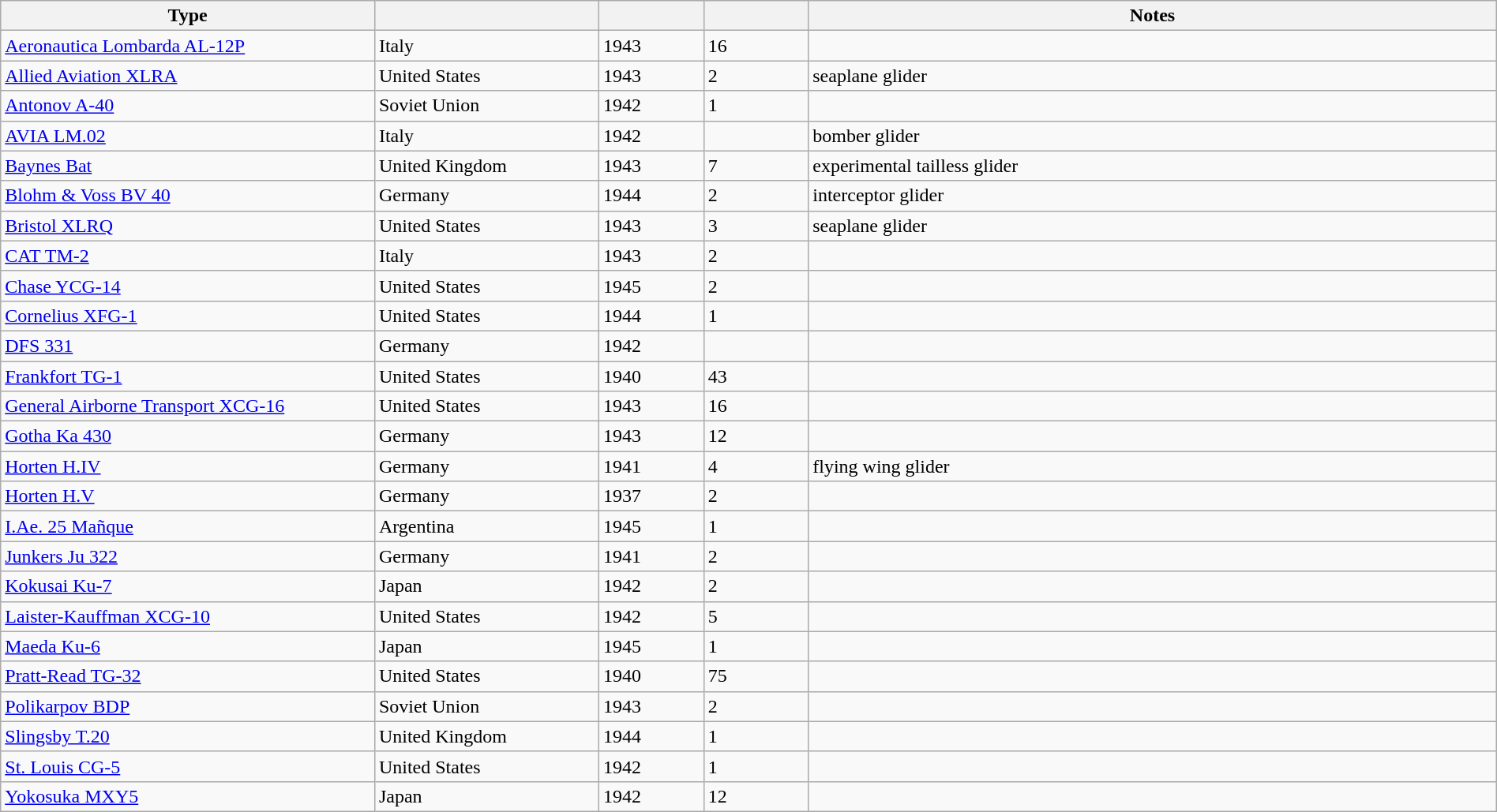<table class="wikitable sortable" border=1 style=width:100%>
<tr>
<th style=width:25%>Type</th>
<th style=width:15%></th>
<th style=width:7%></th>
<th style=width:7%></th>
<th>Notes</th>
</tr>
<tr>
<td><a href='#'>Aeronautica Lombarda AL-12P</a></td>
<td>Italy</td>
<td>1943</td>
<td>16</td>
<td></td>
</tr>
<tr>
<td><a href='#'>Allied Aviation XLRA</a></td>
<td>United States</td>
<td>1943</td>
<td>2</td>
<td>seaplane glider</td>
</tr>
<tr>
<td><a href='#'>Antonov A-40</a></td>
<td>Soviet Union</td>
<td>1942</td>
<td>1</td>
<td></td>
</tr>
<tr>
<td><a href='#'>AVIA LM.02</a></td>
<td>Italy</td>
<td>1942</td>
<td></td>
<td>bomber glider</td>
</tr>
<tr>
<td><a href='#'>Baynes Bat</a></td>
<td>United Kingdom</td>
<td>1943</td>
<td>7</td>
<td>experimental tailless glider</td>
</tr>
<tr>
<td><a href='#'>Blohm & Voss BV 40</a></td>
<td>Germany</td>
<td>1944</td>
<td>2</td>
<td>interceptor glider</td>
</tr>
<tr>
<td><a href='#'>Bristol XLRQ</a></td>
<td>United States</td>
<td>1943</td>
<td>3</td>
<td>seaplane glider</td>
</tr>
<tr>
<td><a href='#'>CAT TM-2</a></td>
<td>Italy</td>
<td>1943</td>
<td>2</td>
<td></td>
</tr>
<tr>
<td><a href='#'>Chase YCG-14</a></td>
<td>United States</td>
<td>1945</td>
<td>2</td>
<td></td>
</tr>
<tr>
<td><a href='#'>Cornelius XFG-1</a></td>
<td>United States</td>
<td>1944</td>
<td>1</td>
<td></td>
</tr>
<tr>
<td><a href='#'>DFS 331</a></td>
<td>Germany</td>
<td>1942</td>
<td></td>
<td></td>
</tr>
<tr>
<td><a href='#'>Frankfort TG-1</a></td>
<td>United States</td>
<td>1940</td>
<td>43</td>
<td></td>
</tr>
<tr>
<td><a href='#'>General Airborne Transport XCG-16</a></td>
<td>United States</td>
<td>1943</td>
<td>16</td>
<td></td>
</tr>
<tr>
<td><a href='#'>Gotha Ka 430</a></td>
<td>Germany</td>
<td>1943</td>
<td>12</td>
<td></td>
</tr>
<tr>
<td><a href='#'>Horten H.IV</a></td>
<td>Germany</td>
<td>1941</td>
<td>4</td>
<td>flying wing glider</td>
</tr>
<tr>
<td><a href='#'>Horten H.V</a></td>
<td>Germany</td>
<td>1937</td>
<td>2</td>
<td></td>
</tr>
<tr>
<td><a href='#'>I.Ae. 25 Mañque</a></td>
<td>Argentina</td>
<td>1945</td>
<td>1</td>
<td></td>
</tr>
<tr>
<td><a href='#'>Junkers Ju 322</a></td>
<td>Germany</td>
<td>1941</td>
<td>2</td>
<td></td>
</tr>
<tr>
<td><a href='#'>Kokusai Ku-7</a></td>
<td>Japan</td>
<td>1942</td>
<td>2</td>
<td></td>
</tr>
<tr>
<td><a href='#'>Laister-Kauffman XCG-10</a></td>
<td>United States</td>
<td>1942</td>
<td>5</td>
<td></td>
</tr>
<tr>
<td><a href='#'>Maeda Ku-6</a></td>
<td>Japan</td>
<td>1945</td>
<td>1</td>
<td></td>
</tr>
<tr>
<td><a href='#'>Pratt-Read TG-32</a></td>
<td>United States</td>
<td>1940</td>
<td>75</td>
<td></td>
</tr>
<tr>
<td><a href='#'>Polikarpov BDP</a></td>
<td>Soviet Union</td>
<td>1943</td>
<td>2</td>
<td></td>
</tr>
<tr>
<td><a href='#'>Slingsby T.20</a></td>
<td>United Kingdom</td>
<td>1944</td>
<td>1</td>
<td></td>
</tr>
<tr>
<td><a href='#'>St. Louis CG-5</a></td>
<td>United States</td>
<td>1942</td>
<td>1</td>
<td></td>
</tr>
<tr>
<td><a href='#'>Yokosuka MXY5</a></td>
<td>Japan</td>
<td>1942</td>
<td>12</td>
<td></td>
</tr>
</table>
